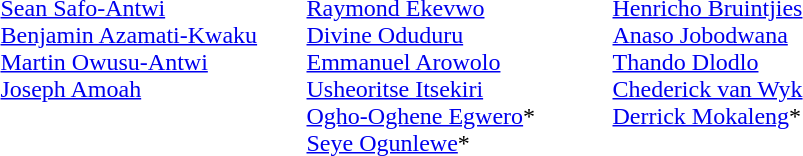<table>
<tr>
<td width=200 valign=top><em></em><br><a href='#'>Sean Safo-Antwi</a><br><a href='#'>Benjamin Azamati-Kwaku</a><br><a href='#'>Martin Owusu-Antwi</a><br><a href='#'>Joseph Amoah</a></td>
<td width=200 valign=top><em></em><br><a href='#'>Raymond Ekevwo</a><br><a href='#'>Divine Oduduru</a><br><a href='#'>Emmanuel Arowolo</a><br><a href='#'>Usheoritse Itsekiri</a><br><a href='#'>Ogho-Oghene Egwero</a>*<br><a href='#'>Seye Ogunlewe</a>*</td>
<td width=200 valign=top><em></em><br><a href='#'>Henricho Bruintjies</a><br><a href='#'>Anaso Jobodwana</a><br><a href='#'>Thando Dlodlo</a><br><a href='#'>Chederick van Wyk</a><br><a href='#'>Derrick Mokaleng</a>*</td>
</tr>
</table>
